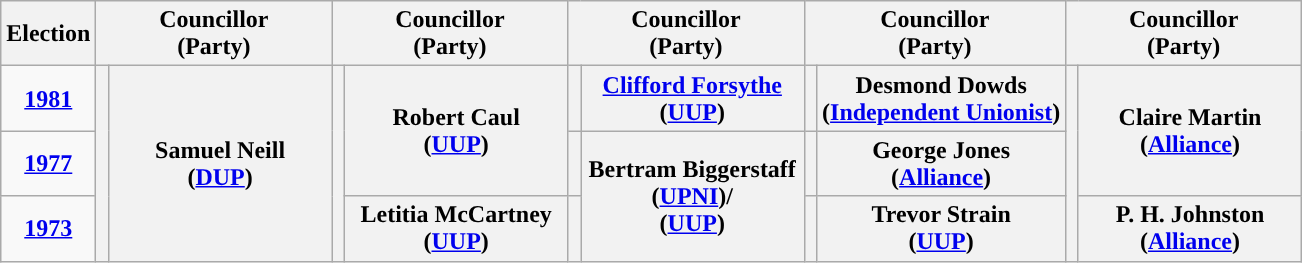<table class="wikitable" style="text-align:center">
<tr>
<th scope="col" width="50">Election</th>
<th scope="col" width="150" colspan = "2">Councillor<br> (Party)</th>
<th scope="col" width="150" colspan = "2">Councillor<br> (Party)</th>
<th scope="col" width="150" colspan = "2">Councillor<br> (Party)</th>
<th scope="col" width="150" colspan = "2">Councillor<br> (Party)</th>
<th scope="col" width="150" colspan = "2">Councillor<br> (Party)</th>
</tr>
<tr>
<td><strong><a href='#'>1981</a></strong></td>
<th rowspan="3" width="1" style="background-color: "></th>
<th rowspan = "3">Samuel Neill <br> (<a href='#'>DUP</a>)</th>
<th rowspan="3" width="1" style="background-color: "></th>
<th rowspan = "2">Robert Caul <br> (<a href='#'>UUP</a>)</th>
<th rowspan="1" width="1" style="background-color: "></th>
<th rowspan = "1"><a href='#'>Clifford Forsythe</a> <br> (<a href='#'>UUP</a>)</th>
<th rowspan="1" width="1" style="background-color: "></th>
<th rowspan = "1">Desmond Dowds <br> (<a href='#'>Independent Unionist</a>)</th>
<th rowspan="3" width="1" style="background-color: "></th>
<th rowspan = "2">Claire Martin <br> (<a href='#'>Alliance</a>)</th>
</tr>
<tr>
<td><strong><a href='#'>1977</a></strong></td>
<th rowspan="1" width="1" style="background-color: "></th>
<th rowspan = "2">Bertram Biggerstaff <br> (<a href='#'>UPNI</a>)/ <br> (<a href='#'>UUP</a>)</th>
<th rowspan="1" width="1" style="background-color: "></th>
<th rowspan = "1">George Jones <br> (<a href='#'>Alliance</a>)</th>
</tr>
<tr>
<td><strong><a href='#'>1973</a></strong></td>
<th rowspan = "1">Letitia McCartney <br> (<a href='#'>UUP</a>)</th>
<th rowspan="1" width="1" style="background-color: "></th>
<th rowspan="1" width="1" style="background-color: "></th>
<th rowspan = "1">Trevor Strain <br> (<a href='#'>UUP</a>)</th>
<th rowspan = "1">P. H. Johnston <br> (<a href='#'>Alliance</a>)</th>
</tr>
</table>
